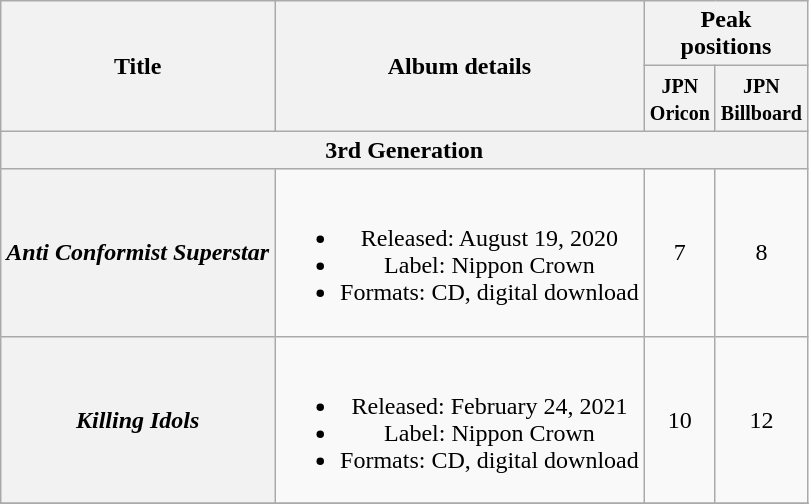<table class="wikitable plainrowheaders" style="text-align:center;">
<tr>
<th scope="col" rowspan="2">Title</th>
<th scope="col" rowspan="2">Album details</th>
<th scope="col" colspan="2">Peak <br> positions</th>
</tr>
<tr>
<th scope="col"><small>JPN<br>Oricon</small><br></th>
<th scope="col"><small>JPN<br>Billboard</small><br></th>
</tr>
<tr>
<th scope="col" colspan="4">3rd Generation</th>
</tr>
<tr>
<th scope="row"><em>Anti Conformist Superstar</em></th>
<td><br><ul><li>Released: August 19, 2020</li><li>Label: Nippon Crown</li><li>Formats: CD, digital download</li></ul></td>
<td>7</td>
<td>8</td>
</tr>
<tr>
<th scope="row"><em>Killing Idols</em></th>
<td><br><ul><li>Released: February 24, 2021</li><li>Label: Nippon Crown</li><li>Formats: CD, digital download</li></ul></td>
<td>10</td>
<td>12</td>
</tr>
<tr>
</tr>
</table>
